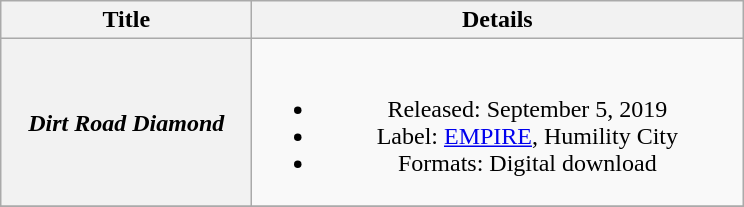<table class="wikitable plainrowheaders" style="text-align:center">
<tr>
<th scope="col" style="width:10em">Title</th>
<th scope="col" style="width:20em">Details</th>
</tr>
<tr>
<th scope="row"><em>Dirt Road Diamond</em></th>
<td><br><ul><li>Released: September 5, 2019</li><li>Label: <a href='#'>EMPIRE</a>, Humility City</li><li>Formats: Digital download</li></ul></td>
</tr>
<tr>
</tr>
</table>
